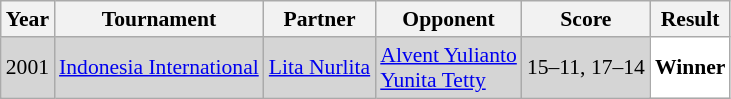<table class="sortable wikitable" style="font-size: 90%">
<tr>
<th>Year</th>
<th>Tournament</th>
<th>Partner</th>
<th>Opponent</th>
<th>Score</th>
<th>Result</th>
</tr>
<tr style="background:#D5D5D5">
<td align="center">2001</td>
<td align="left"><a href='#'>Indonesia International</a></td>
<td align="left"> <a href='#'>Lita Nurlita</a></td>
<td align="left"> <a href='#'>Alvent Yulianto</a> <br>  <a href='#'>Yunita Tetty</a></td>
<td align="left">15–11, 17–14</td>
<td style="text-align:left; background:white"> <strong>Winner</strong></td>
</tr>
</table>
